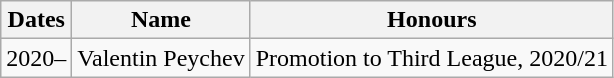<table class="wikitable">
<tr>
<th>Dates</th>
<th>Name</th>
<th>Honours</th>
</tr>
<tr>
<td>2020–</td>
<td> Valentin Peychev</td>
<td>Promotion to Third League, 2020/21</td>
</tr>
</table>
